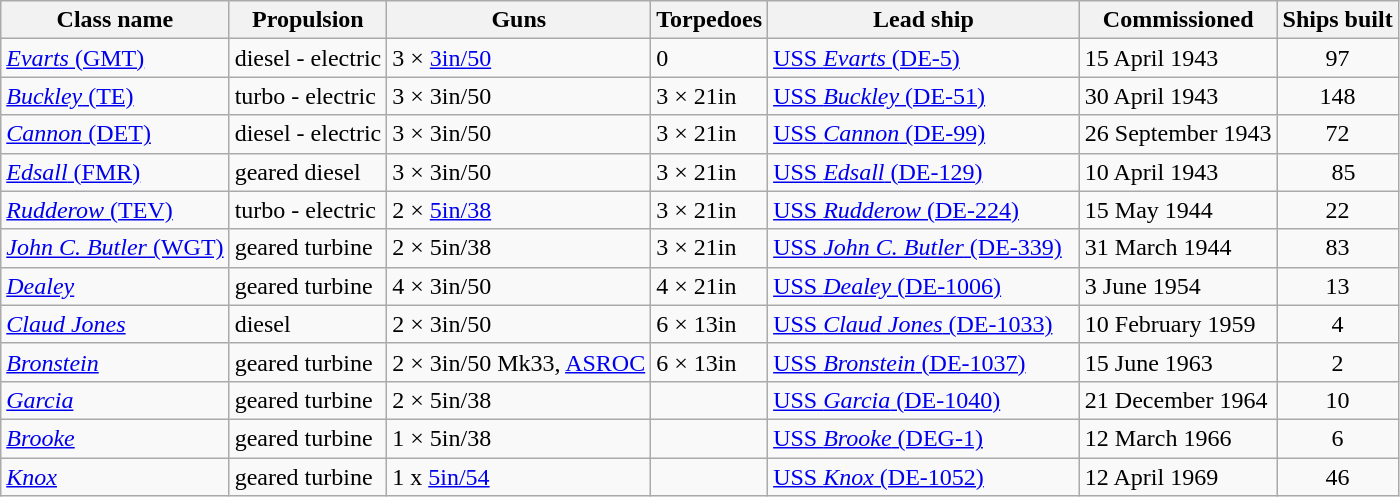<table class="wikitable">
<tr>
<th>Class name</th>
<th>Propulsion</th>
<th>Guns</th>
<th>Torpedoes</th>
<th>Lead ship</th>
<th>Commissioned</th>
<th>Ships built</th>
</tr>
<tr>
<td><a href='#'><em>Evarts</em> (GMT)</a></td>
<td>diesel - electric</td>
<td>3 × <a href='#'>3in/50</a></td>
<td>0</td>
<td><a href='#'>USS <em>Evarts</em> (DE-5)</a></td>
<td>15 April 1943</td>
<td align=center>97</td>
</tr>
<tr>
<td><a href='#'><em>Buckley</em> (TE)</a></td>
<td>turbo - electric</td>
<td>3 × 3in/50</td>
<td>3 × 21in</td>
<td><a href='#'>USS <em>Buckley</em> (DE-51)</a></td>
<td>30 April 1943</td>
<td align=center>148</td>
</tr>
<tr>
<td><a href='#'><em>Cannon</em> (DET)</a></td>
<td>diesel - electric</td>
<td>3 × 3in/50</td>
<td>3 × 21in</td>
<td><a href='#'>USS <em>Cannon</em> (DE-99)</a></td>
<td>26 September 1943</td>
<td align=center>72</td>
</tr>
<tr>
<td><a href='#'><em>Edsall</em> (FMR)</a></td>
<td>geared diesel</td>
<td>3 × 3in/50</td>
<td>3 × 21in</td>
<td><a href='#'>USS <em>Edsall</em> (DE-129)</a></td>
<td>10 April 1943</td>
<td align=center>  85</td>
</tr>
<tr>
<td><a href='#'><em>Rudderow</em> (TEV)</a></td>
<td>turbo - electric</td>
<td>2 × <a href='#'>5in/38</a></td>
<td>3 × 21in</td>
<td><a href='#'>USS <em>Rudderow</em> (DE-224)</a></td>
<td>15 May 1944</td>
<td align=center>22</td>
</tr>
<tr>
<td><a href='#'><em>John C. Butler</em> (WGT)</a></td>
<td>geared turbine</td>
<td>2 × 5in/38</td>
<td>3 × 21in</td>
<td><a href='#'>USS <em>John C. Butler</em> (DE-339)</a>  </td>
<td>31 March 1944</td>
<td align=center>83</td>
</tr>
<tr>
<td><a href='#'><em>Dealey</em></a></td>
<td>geared turbine</td>
<td>4 × 3in/50</td>
<td>4 × 21in</td>
<td><a href='#'>USS <em>Dealey</em> (DE-1006)</a></td>
<td>3 June 1954</td>
<td align=center>13</td>
</tr>
<tr>
<td><a href='#'><em>Claud Jones</em></a></td>
<td>diesel</td>
<td>2 × 3in/50</td>
<td>6 × 13in</td>
<td><a href='#'>USS <em>Claud Jones</em> (DE-1033)</a></td>
<td>10 February 1959</td>
<td align=center>4</td>
</tr>
<tr>
<td><a href='#'><em>Bronstein</em></a></td>
<td>geared turbine</td>
<td>2 × 3in/50 Mk33, <a href='#'>ASROC</a></td>
<td>6 × 13in</td>
<td><a href='#'>USS <em>Bronstein</em> (DE-1037)</a></td>
<td>15 June 1963</td>
<td align=center>2</td>
</tr>
<tr>
<td><a href='#'><em>Garcia</em></a></td>
<td>geared turbine</td>
<td>2 × 5in/38</td>
<td></td>
<td><a href='#'>USS <em>Garcia</em> (DE-1040)</a></td>
<td>21 December 1964</td>
<td align=center>10</td>
</tr>
<tr>
<td><a href='#'><em>Brooke</em></a></td>
<td>geared turbine</td>
<td>1 × 5in/38</td>
<td></td>
<td><a href='#'>USS <em>Brooke</em> (DEG-1)</a></td>
<td>12 March 1966</td>
<td align=center>6</td>
</tr>
<tr>
<td><a href='#'><em>Knox</em></a></td>
<td>geared turbine</td>
<td>1 x <a href='#'>5in/54</a></td>
<td></td>
<td><a href='#'>USS <em>Knox</em> (DE-1052)</a></td>
<td>12 April 1969</td>
<td align=center>46</td>
</tr>
</table>
